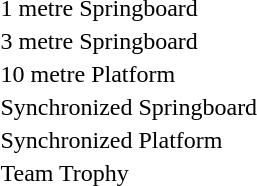<table>
<tr>
<td>1 metre Springboard</td>
<td></td>
<td></td>
<td></td>
</tr>
<tr>
<td>3 metre Springboard</td>
<td></td>
<td></td>
<td></td>
</tr>
<tr>
<td>10 metre Platform</td>
<td></td>
<td></td>
<td></td>
</tr>
<tr>
<td>Synchronized Springboard</td>
<td></td>
<td><br></td>
</tr>
<tr>
<td>Synchronized Platform</td>
<td></td>
<td></td>
<td></td>
</tr>
<tr>
<td>Team Trophy</td>
<td></td>
<td></td>
<td></td>
</tr>
</table>
